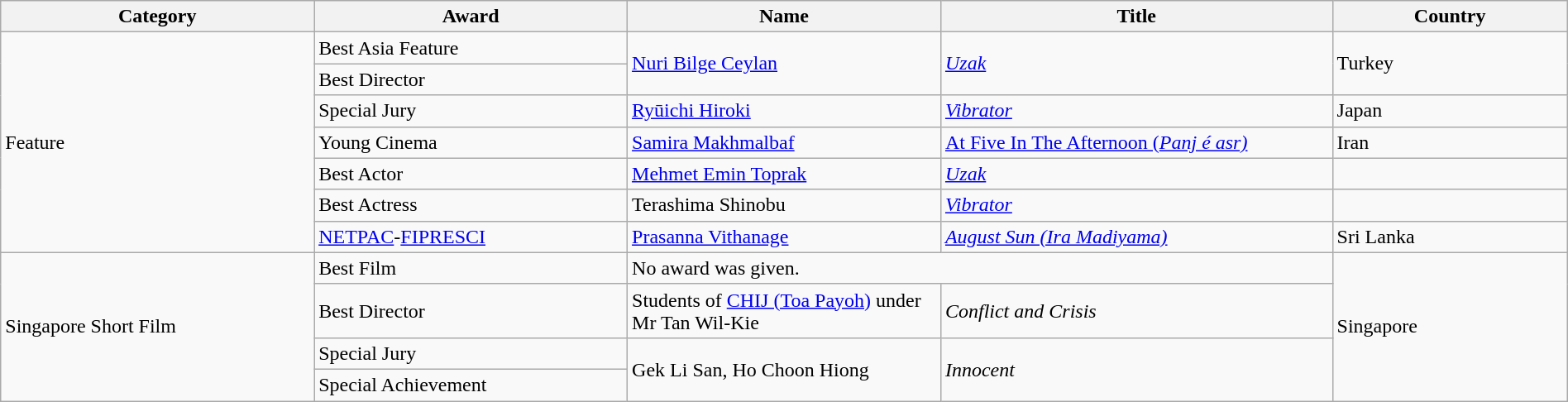<table class="wikitable" width="100%">
<tr>
<th width="20%" scope="col">Category</th>
<th width="20%" scope="col">Award</th>
<th width="20%" scope="col">Name</th>
<th width="25%" scope="col">Title</th>
<th width="15%" scope="col">Country</th>
</tr>
<tr>
<td rowspan="7">Feature</td>
<td>Best Asia Feature</td>
<td rowspan="2"><a href='#'>Nuri Bilge Ceylan</a></td>
<td rowspan="2"><em><a href='#'>Uzak</a></em></td>
<td rowspan="2">Turkey</td>
</tr>
<tr>
<td>Best Director</td>
</tr>
<tr>
<td>Special Jury</td>
<td><a href='#'>Ryūichi Hiroki</a></td>
<td><em><a href='#'>Vibrator</a></em></td>
<td>Japan</td>
</tr>
<tr>
<td>Young Cinema</td>
<td><a href='#'>Samira Makhmalbaf</a></td>
<td><a href='#'>At Five In The Afternoon (<em>Panj é asr)</em></a></td>
<td>Iran</td>
</tr>
<tr>
<td>Best Actor</td>
<td><a href='#'>Mehmet Emin Toprak</a></td>
<td><em><a href='#'>Uzak</a></em></td>
<td></td>
</tr>
<tr>
<td>Best Actress</td>
<td>Terashima Shinobu</td>
<td><em><a href='#'>Vibrator</a></em></td>
<td></td>
</tr>
<tr>
<td><a href='#'>NETPAC</a>-<a href='#'>FIPRESCI</a></td>
<td><a href='#'>Prasanna Vithanage</a></td>
<td><em><a href='#'>August Sun (Ira Madiyama)</a></em></td>
<td>Sri Lanka</td>
</tr>
<tr>
<td rowspan="4">Singapore Short Film</td>
<td>Best Film</td>
<td colspan="2">No award was given.</td>
<td rowspan="4">Singapore</td>
</tr>
<tr>
<td>Best Director</td>
<td>Students of <a href='#'>CHIJ (Toa Payoh)</a> under Mr Tan Wil-Kie</td>
<td><em>Conflict and Crisis</em></td>
</tr>
<tr>
<td>Special Jury</td>
<td rowspan="2">Gek Li San, Ho Choon Hiong</td>
<td rowspan="2"><em>Innocent</em></td>
</tr>
<tr>
<td>Special Achievement</td>
</tr>
</table>
